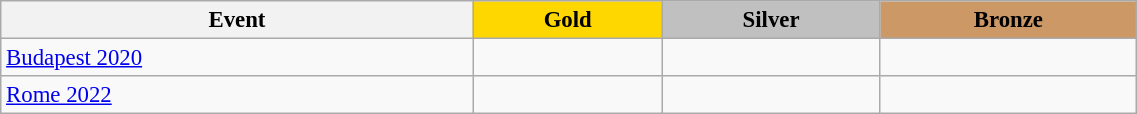<table class="wikitable" width=60% style="font-size:95%; text-align:left;">
<tr>
<th>Event</th>
<td align=center bgcolor=gold><strong>Gold</strong></td>
<td align=center bgcolor=silver><strong>Silver</strong></td>
<td align=center bgcolor=cc9966><strong>Bronze</strong></td>
</tr>
<tr ----bgcolor="#efefef">
<td><a href='#'>Budapest 2020</a></td>
<td></td>
<td></td>
<td></td>
</tr>
<tr>
<td><a href='#'>Rome 2022</a></td>
<td></td>
<td></td>
<td></td>
</tr>
</table>
